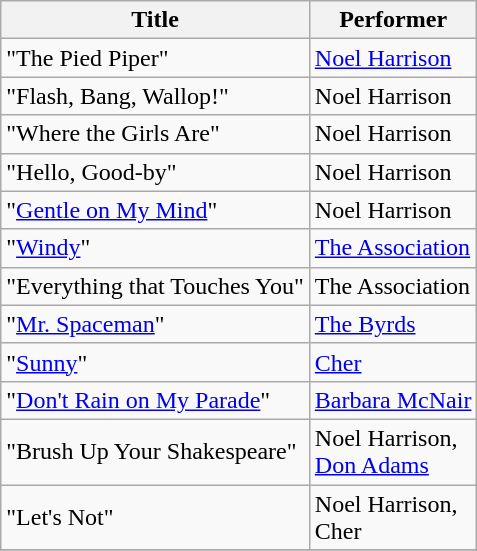<table class="wikitable">
<tr>
<th align="center">Title</th>
<th align="center">Performer</th>
</tr>
<tr>
<td align="left">"The Pied Piper"</td>
<td align="left"><a href='#'>Noel Harrison</a></td>
</tr>
<tr>
<td align="left">"Flash, Bang, Wallop!"</td>
<td align="left">Noel Harrison</td>
</tr>
<tr>
<td align="left">"Where the Girls Are"</td>
<td align="left">Noel Harrison</td>
</tr>
<tr>
<td align="left">"Hello, Good-by"</td>
<td align="left">Noel Harrison</td>
</tr>
<tr>
<td align="left">"<a href='#'>Gentle on My Mind</a>"</td>
<td align="left">Noel Harrison</td>
</tr>
<tr>
<td align="left">"<a href='#'>Windy</a>"</td>
<td align="left"><a href='#'>The Association</a></td>
</tr>
<tr>
<td align="left">"Everything that Touches You"</td>
<td align="left">The Association</td>
</tr>
<tr>
<td align="left">"<a href='#'>Mr. Spaceman</a>"</td>
<td align="left"><a href='#'>The Byrds</a></td>
</tr>
<tr>
<td align="left">"<a href='#'>Sunny</a>"</td>
<td align="left"><a href='#'>Cher</a></td>
</tr>
<tr>
<td align="left">"<a href='#'>Don't Rain on My Parade</a>"</td>
<td align="left"><a href='#'>Barbara McNair</a></td>
</tr>
<tr>
<td align="left">"Brush Up Your Shakespeare"</td>
<td align="left">Noel Harrison,<br><a href='#'>Don Adams</a></td>
</tr>
<tr>
<td align="left">"Let's Not"</td>
<td align="left">Noel Harrison,<br>Cher</td>
</tr>
<tr>
</tr>
</table>
